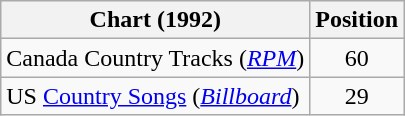<table class="wikitable sortable">
<tr>
<th scope="col">Chart (1992)</th>
<th scope="col">Position</th>
</tr>
<tr>
<td>Canada Country Tracks (<em><a href='#'>RPM</a></em>)</td>
<td align="center">60</td>
</tr>
<tr>
<td>US <a href='#'>Country Songs</a> (<em><a href='#'>Billboard</a></em>)</td>
<td align="center">29</td>
</tr>
</table>
